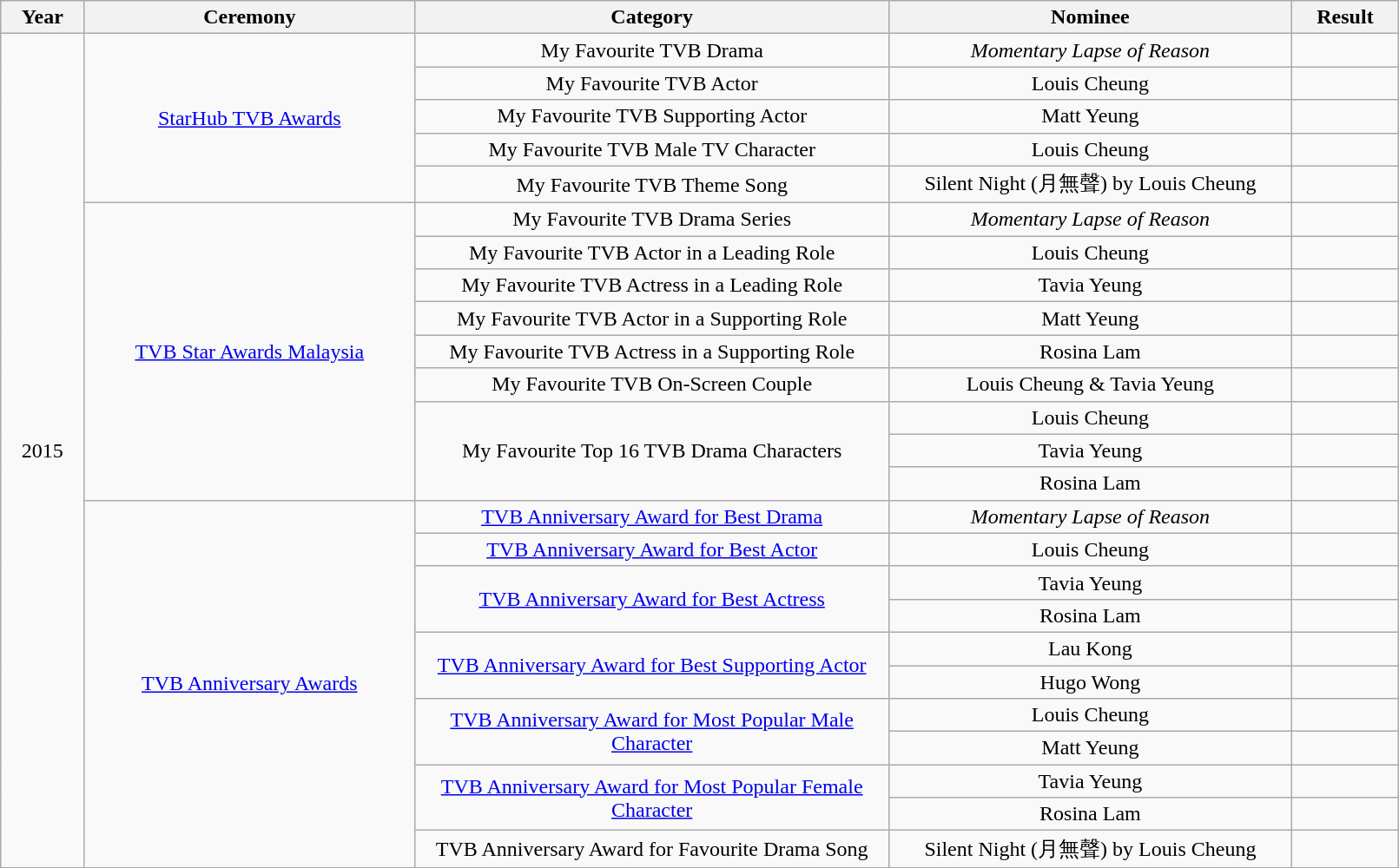<table class="wikitable" style="width:85%;">
<tr>
<th style="width:45px;">Year</th>
<th style="width:200px;">Ceremony</th>
<th style="width:290px;">Category</th>
<th style="width:245px;">Nominee</th>
<th style="width:60px;">Result</th>
</tr>
<tr>
<td align="center" rowspan=25>2015</td>
<td align="center" rowspan=5><a href='#'>StarHub TVB Awards</a></td>
<td align="center">My Favourite TVB Drama</td>
<td align="center"><em>Momentary Lapse of Reason</em></td>
<td></td>
</tr>
<tr>
<td align="center">My Favourite TVB Actor</td>
<td align="center">Louis Cheung</td>
<td></td>
</tr>
<tr>
<td align="center">My Favourite TVB Supporting Actor</td>
<td align="center">Matt Yeung</td>
<td></td>
</tr>
<tr>
<td align="center">My Favourite TVB Male TV Character</td>
<td align="center">Louis Cheung</td>
<td></td>
</tr>
<tr>
<td align="center">My Favourite TVB Theme Song</td>
<td align="center">Silent Night (月無聲) by Louis Cheung</td>
<td></td>
</tr>
<tr>
<td align="center" rowspan=9><a href='#'>TVB Star Awards Malaysia</a></td>
<td align="center">My Favourite TVB Drama Series</td>
<td align="center"><em>Momentary Lapse of Reason</em></td>
<td></td>
</tr>
<tr>
<td align="center">My Favourite TVB Actor in a Leading Role</td>
<td align="center">Louis Cheung</td>
<td></td>
</tr>
<tr>
<td align="center">My Favourite TVB Actress in a Leading Role</td>
<td align="center">Tavia Yeung</td>
<td></td>
</tr>
<tr>
<td align="center">My Favourite TVB Actor in a Supporting Role</td>
<td align="center">Matt Yeung</td>
<td></td>
</tr>
<tr>
<td align="center">My Favourite TVB Actress in a Supporting Role</td>
<td align="center">Rosina Lam</td>
<td></td>
</tr>
<tr>
<td align="center">My Favourite TVB On-Screen Couple</td>
<td align="center">Louis Cheung & Tavia Yeung</td>
<td></td>
</tr>
<tr>
<td rowspan=3 align="center">My Favourite Top 16 TVB Drama Characters</td>
<td align="center">Louis Cheung</td>
<td></td>
</tr>
<tr>
<td align="center">Tavia Yeung</td>
<td></td>
</tr>
<tr>
<td align="center">Rosina Lam</td>
<td></td>
</tr>
<tr>
<td align="center" rowspan=11><a href='#'>TVB Anniversary Awards</a></td>
<td align="center"><a href='#'>TVB Anniversary Award for Best Drama</a></td>
<td align="center"><em>Momentary Lapse of Reason</em></td>
<td></td>
</tr>
<tr>
<td align="center"><a href='#'>TVB Anniversary Award for Best Actor</a></td>
<td align="center">Louis Cheung</td>
<td></td>
</tr>
<tr>
<td rowspan=2 align="center"><a href='#'>TVB Anniversary Award for Best Actress</a></td>
<td align="center">Tavia Yeung</td>
<td></td>
</tr>
<tr>
<td align="center">Rosina Lam</td>
<td></td>
</tr>
<tr>
<td rowspan=2 align="center"><a href='#'>TVB Anniversary Award for Best Supporting Actor</a></td>
<td align="center">Lau Kong</td>
<td></td>
</tr>
<tr>
<td align="center">Hugo Wong</td>
<td></td>
</tr>
<tr>
<td rowspan=2 align="center"><a href='#'>TVB Anniversary Award for Most Popular Male Character</a></td>
<td align="center">Louis Cheung</td>
<td></td>
</tr>
<tr>
<td align="center">Matt Yeung</td>
<td></td>
</tr>
<tr>
<td rowspan=2 align="center"><a href='#'>TVB Anniversary Award for Most Popular Female Character</a></td>
<td align="center">Tavia Yeung</td>
<td></td>
</tr>
<tr>
<td align="center">Rosina Lam</td>
<td></td>
</tr>
<tr>
<td align="center">TVB Anniversary Award for Favourite Drama Song</td>
<td align="center">Silent Night (月無聲) by Louis Cheung</td>
<td></td>
</tr>
</table>
